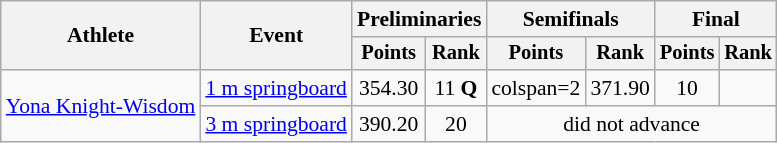<table class=wikitable style="font-size:90%;">
<tr>
<th rowspan="2">Athlete</th>
<th rowspan="2">Event</th>
<th colspan="2">Preliminaries</th>
<th colspan="2">Semifinals</th>
<th colspan="2">Final</th>
</tr>
<tr style="font-size:95%">
<th>Points</th>
<th>Rank</th>
<th>Points</th>
<th>Rank</th>
<th>Points</th>
<th>Rank</th>
</tr>
<tr align=center>
<td align=left rowspan=2><a href='#'>Yona Knight-Wisdom</a></td>
<td align=left><a href='#'>1 m springboard</a></td>
<td>354.30</td>
<td>11 <strong>Q</strong></td>
<td>colspan=2 </td>
<td>371.90</td>
<td>10</td>
</tr>
<tr align=center>
<td align=left><a href='#'>3 m springboard</a></td>
<td>390.20</td>
<td>20</td>
<td colspan=4>did not advance</td>
</tr>
</table>
